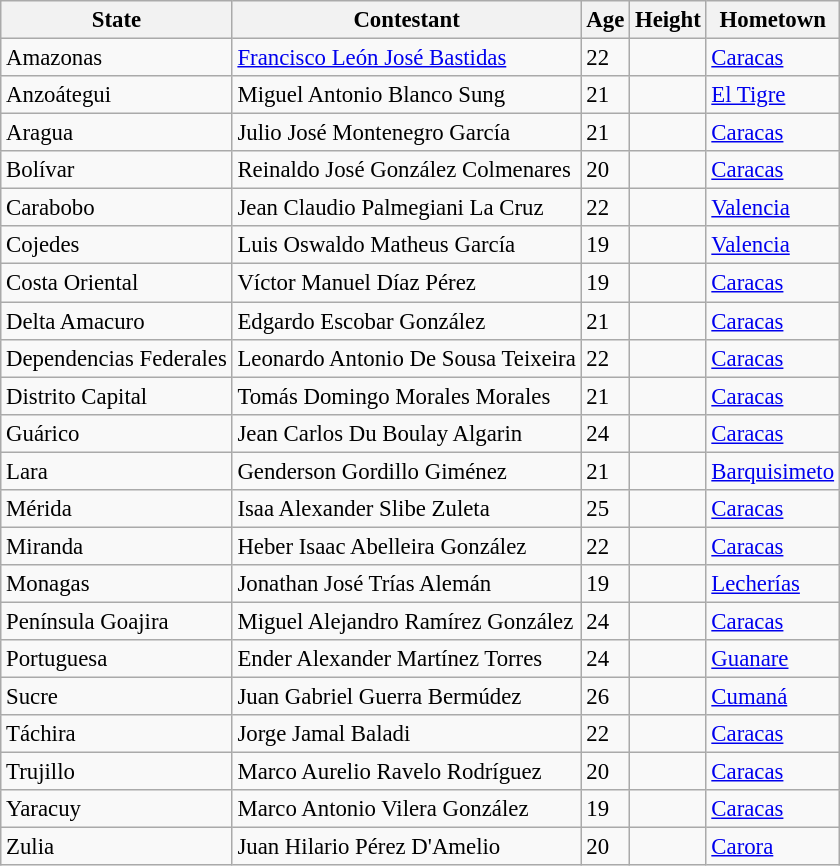<table class="wikitable sortable" style="font-size:95%;">
<tr>
<th>State</th>
<th>Contestant</th>
<th>Age</th>
<th>Height</th>
<th>Hometown</th>
</tr>
<tr>
<td>Amazonas</td>
<td><a href='#'>Francisco León José Bastidas</a></td>
<td>22</td>
<td></td>
<td><a href='#'>Caracas</a></td>
</tr>
<tr>
<td>Anzoátegui</td>
<td>Miguel Antonio Blanco Sung</td>
<td>21</td>
<td></td>
<td><a href='#'>El Tigre</a></td>
</tr>
<tr>
<td>Aragua</td>
<td>Julio José Montenegro García</td>
<td>21</td>
<td></td>
<td><a href='#'>Caracas</a></td>
</tr>
<tr>
<td>Bolívar</td>
<td>Reinaldo José González Colmenares</td>
<td>20</td>
<td></td>
<td><a href='#'>Caracas</a></td>
</tr>
<tr>
<td>Carabobo</td>
<td>Jean Claudio Palmegiani La Cruz</td>
<td>22</td>
<td></td>
<td><a href='#'>Valencia</a></td>
</tr>
<tr>
<td>Cojedes</td>
<td>Luis Oswaldo Matheus García</td>
<td>19</td>
<td></td>
<td><a href='#'>Valencia</a></td>
</tr>
<tr>
<td>Costa Oriental</td>
<td>Víctor Manuel Díaz Pérez</td>
<td>19</td>
<td></td>
<td><a href='#'>Caracas</a></td>
</tr>
<tr>
<td>Delta Amacuro</td>
<td>Edgardo Escobar González</td>
<td>21</td>
<td></td>
<td><a href='#'>Caracas</a></td>
</tr>
<tr>
<td>Dependencias Federales</td>
<td>Leonardo Antonio De Sousa Teixeira</td>
<td>22</td>
<td></td>
<td><a href='#'>Caracas</a></td>
</tr>
<tr>
<td>Distrito Capital</td>
<td>Tomás Domingo Morales Morales</td>
<td>21</td>
<td></td>
<td><a href='#'>Caracas</a></td>
</tr>
<tr>
<td>Guárico</td>
<td>Jean Carlos Du Boulay Algarin</td>
<td>24</td>
<td></td>
<td><a href='#'>Caracas</a></td>
</tr>
<tr>
<td>Lara</td>
<td>Genderson Gordillo Giménez</td>
<td>21</td>
<td></td>
<td><a href='#'>Barquisimeto</a></td>
</tr>
<tr>
<td>Mérida</td>
<td>Isaa Alexander Slibe Zuleta</td>
<td>25</td>
<td></td>
<td><a href='#'>Caracas</a></td>
</tr>
<tr>
<td>Miranda</td>
<td>Heber Isaac Abelleira González</td>
<td>22</td>
<td></td>
<td><a href='#'>Caracas</a></td>
</tr>
<tr>
<td>Monagas</td>
<td>Jonathan José Trías Alemán</td>
<td>19</td>
<td></td>
<td><a href='#'>Lecherías</a></td>
</tr>
<tr>
<td>Península Goajira</td>
<td>Miguel Alejandro Ramírez González</td>
<td>24</td>
<td></td>
<td><a href='#'>Caracas</a></td>
</tr>
<tr>
<td>Portuguesa</td>
<td>Ender Alexander Martínez Torres</td>
<td>24</td>
<td></td>
<td><a href='#'>Guanare</a></td>
</tr>
<tr>
<td>Sucre</td>
<td>Juan Gabriel Guerra Bermúdez</td>
<td>26</td>
<td></td>
<td><a href='#'>Cumaná</a></td>
</tr>
<tr>
<td>Táchira</td>
<td>Jorge Jamal Baladi</td>
<td>22</td>
<td></td>
<td><a href='#'>Caracas</a></td>
</tr>
<tr>
<td>Trujillo</td>
<td>Marco Aurelio Ravelo Rodríguez</td>
<td>20</td>
<td></td>
<td><a href='#'>Caracas</a></td>
</tr>
<tr>
<td>Yaracuy</td>
<td>Marco Antonio Vilera González</td>
<td>19</td>
<td></td>
<td><a href='#'>Caracas</a></td>
</tr>
<tr>
<td>Zulia</td>
<td>Juan Hilario Pérez D'Amelio</td>
<td>20</td>
<td></td>
<td><a href='#'>Carora</a></td>
</tr>
</table>
